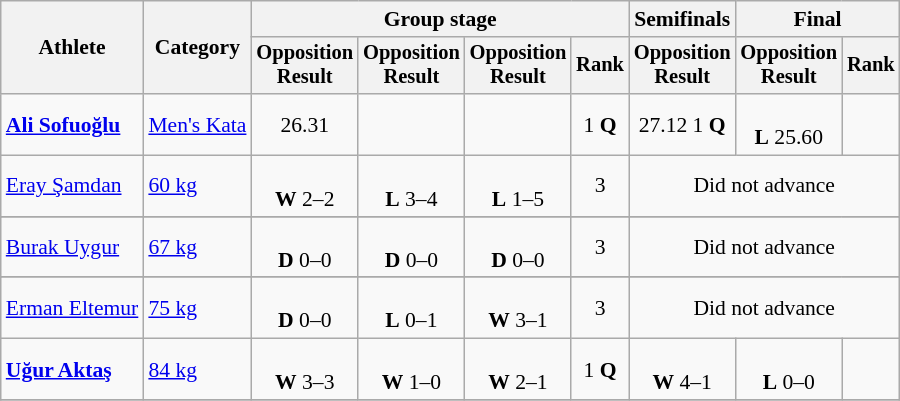<table class="wikitable" style="text-align:center; font-size:90%">
<tr>
<th rowspan=2>Athlete</th>
<th rowspan=2>Category</th>
<th colspan=4>Group stage</th>
<th>Semifinals</th>
<th colspan=2>Final</th>
</tr>
<tr style="font-size:95%">
<th>Opposition<br>Result</th>
<th>Opposition<br>Result</th>
<th>Opposition<br>Result</th>
<th>Rank</th>
<th>Opposition<br>Result</th>
<th>Opposition<br>Result</th>
<th>Rank</th>
</tr>
<tr align=center>
<td align=left><strong><a href='#'>Ali Sofuoğlu</a></strong></td>
<td align=left><a href='#'>Men's Kata</a></td>
<td>26.31</td>
<td></td>
<td></td>
<td>1 <strong>Q</strong></td>
<td>27.12 1 <strong>Q</strong></td>
<td><br> <strong>L</strong> 25.60</td>
<td></td>
</tr>
<tr align=center>
<td align=left><a href='#'>Eray Şamdan</a></td>
<td align=left><a href='#'>60 kg</a></td>
<td><br> <strong>W</strong> 2–2</td>
<td><br> <strong>L</strong> 3–4</td>
<td><br> <strong>L</strong> 1–5</td>
<td>3</td>
<td colspan=3>Did not advance</td>
</tr>
<tr>
</tr>
<tr align=center>
<td align=left><a href='#'>Burak Uygur</a></td>
<td align=left><a href='#'>67 kg</a></td>
<td><br> <strong>D</strong> 0–0</td>
<td><br> <strong>D</strong> 0–0</td>
<td><br> <strong>D</strong> 0–0</td>
<td>3</td>
<td colspan=3>Did not advance</td>
</tr>
<tr>
</tr>
<tr align=center>
<td align=left><a href='#'>Erman Eltemur</a></td>
<td align=left><a href='#'>75 kg</a></td>
<td><br> <strong>D</strong> 0–0</td>
<td><br> <strong>L</strong> 0–1</td>
<td><br> <strong>W</strong> 3–1</td>
<td>3</td>
<td colspan=3>Did not advance</td>
</tr>
<tr>
<td align=left><strong><a href='#'>Uğur Aktaş</a></strong></td>
<td align=left><a href='#'>84 kg</a></td>
<td><br> <strong>W</strong> 3–3</td>
<td><br> <strong>W</strong> 1–0</td>
<td><br> <strong>W</strong> 2–1</td>
<td>1 <strong>Q</strong></td>
<td><br> <strong>W</strong> 4–1</td>
<td><br> <strong>L</strong> 0–0</td>
<td></td>
</tr>
<tr>
</tr>
</table>
